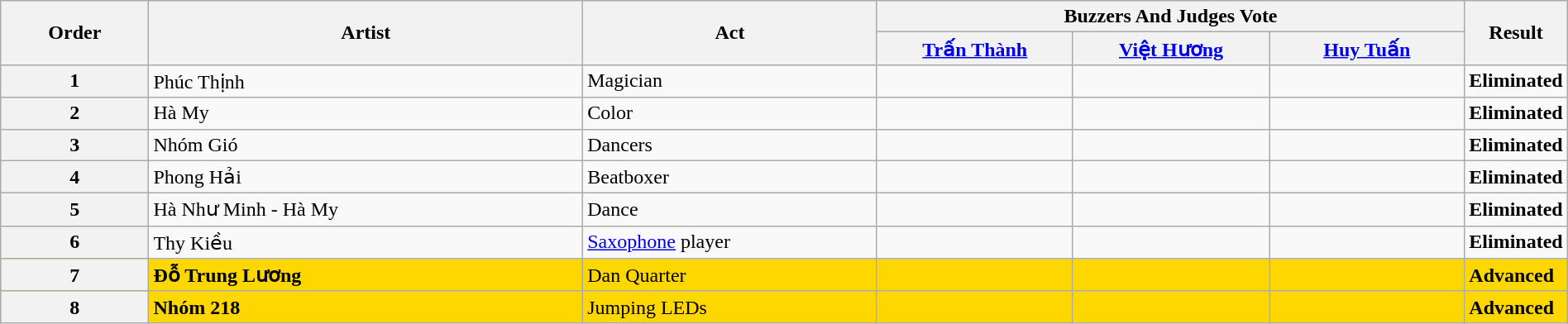<table class="wikitable sortable" style="width:100%;">
<tr>
<th align=center rowspan=2 width=10%>Order</th>
<th rowspan=2 width=30%>Artist</th>
<th rowspan=2 width=20%>Act</th>
<th colspan=3 width=40%>Buzzers And Judges Vote</th>
<th rowspan=2 width=20%>Result</th>
</tr>
<tr>
<th width=80><a href='#'>Trấn Thành</a></th>
<th width=80><a href='#'>Việt Hương</a></th>
<th width=80><a href='#'>Huy Tuấn</a></th>
</tr>
<tr>
<th>1</th>
<td>Phúc Thịnh</td>
<td>Magician</td>
<td></td>
<td></td>
<td></td>
<td><strong>Eliminated</strong></td>
</tr>
<tr>
<th>2</th>
<td>Hà My</td>
<td>Color</td>
<td></td>
<td></td>
<td></td>
<td><strong>Eliminated</strong></td>
</tr>
<tr>
<th>3</th>
<td>Nhóm Gió</td>
<td>Dancers</td>
<td></td>
<td></td>
<td></td>
<td><strong>Eliminated</strong></td>
</tr>
<tr>
<th>4</th>
<td>Phong Hải</td>
<td>Beatboxer</td>
<td></td>
<td></td>
<td></td>
<td><strong>Eliminated</strong></td>
</tr>
<tr>
<th>5</th>
<td>Hà Như Minh - Hà My</td>
<td>Dance</td>
<td></td>
<td></td>
<td></td>
<td><strong>Eliminated</strong></td>
</tr>
<tr>
<th>6</th>
<td>Thy Kiều</td>
<td><a href='#'>Saxophone</a> player</td>
<td></td>
<td></td>
<td></td>
<td><strong>Eliminated</strong></td>
</tr>
<tr bgcolor=gold>
<th>7</th>
<td><strong>Đỗ Trung Lương</strong></td>
<td>Dan Quarter</td>
<td></td>
<td></td>
<td></td>
<td><strong>Advanced</strong></td>
</tr>
<tr bgcolor="gold">
<th>8</th>
<td><strong>Nhóm 218</strong></td>
<td>Jumping LEDs</td>
<td></td>
<td></td>
<td></td>
<td><strong>Advanced</strong></td>
</tr>
</table>
